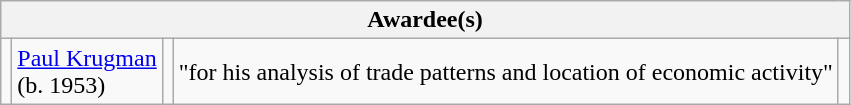<table class="wikitable">
<tr>
<th colspan="5">Awardee(s)</th>
</tr>
<tr>
<td></td>
<td><a href='#'>Paul Krugman</a><br>(b. 1953)</td>
<td></td>
<td>"for his analysis of trade patterns and location of economic activity"</td>
<td></td>
</tr>
</table>
